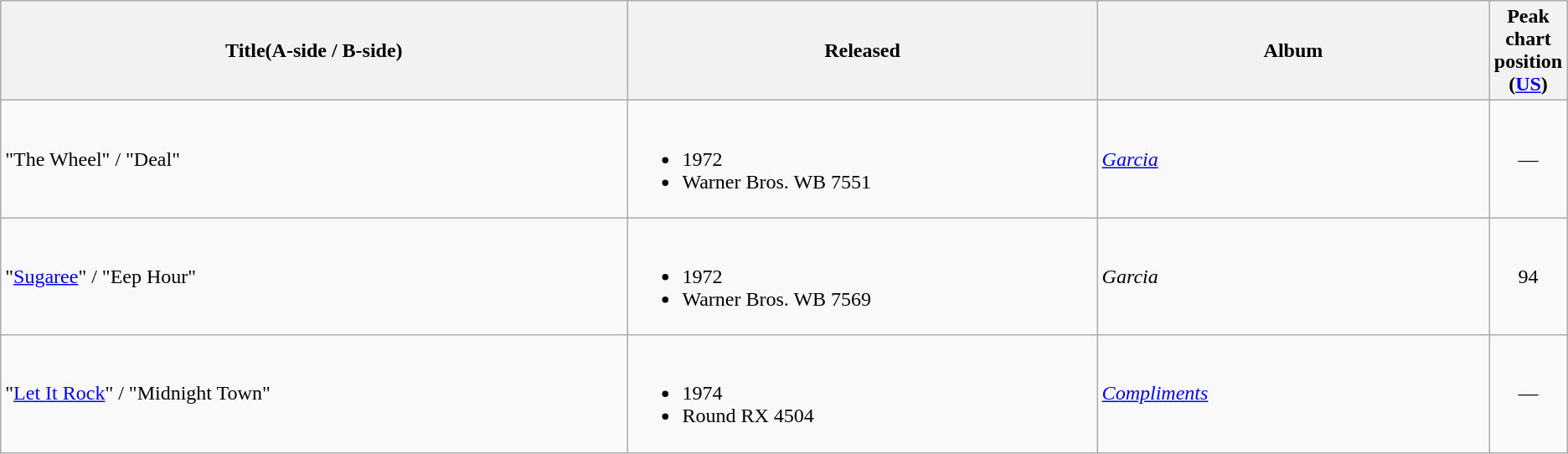<table class="wikitable">
<tr>
<th scope="col" width=40%>Title(A-side / B-side)</th>
<th scope="col" width=30%>Released</th>
<th scope="col" width=25%>Album</th>
<th scope="col" width=5%>Peak chart position (<a href='#'>US</a>)</th>
</tr>
<tr>
<td>"The Wheel" / "Deal" </td>
<td><br><ul><li>1972</li><li>Warner Bros. WB 7551</li></ul></td>
<td><em><a href='#'>Garcia</a></em></td>
<td align="center">—</td>
</tr>
<tr>
<td>"<a href='#'>Sugaree</a>" / "Eep Hour" </td>
<td><br><ul><li>1972</li><li>Warner Bros. WB 7569</li></ul></td>
<td><em>Garcia</em></td>
<td align="center">94</td>
</tr>
<tr>
<td>"<a href='#'>Let It Rock</a>" / "Midnight Town" </td>
<td><br><ul><li>1974</li><li>Round RX 4504</li></ul></td>
<td><em><a href='#'>Compliments</a></em></td>
<td align="center">—</td>
</tr>
</table>
